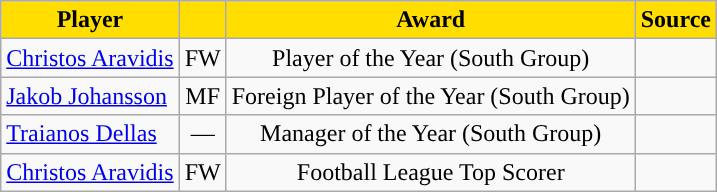<table class="wikitable">
<tr>
<th style="background:#FFDE00">Player</th>
<th style="background:#FFDE00"></th>
<th style="background:#FFDE00">Award</th>
<th style="background:#FFDE00">Source</th>
</tr>
<tr>
<td> <a href='#'>Christos Aravidis</a></td>
<td align="center">FW</td>
<td align="center">Player of the Year (South Group)</td>
<td align="center"></td>
</tr>
<tr>
<td> <a href='#'>Jakob Johansson</a></td>
<td align="center">MF</td>
<td align="center">Foreign Player of the Year (South Group)</td>
<td align="center"></td>
</tr>
<tr>
<td> <a href='#'>Traianos Dellas</a></td>
<td align="center">—</td>
<td align="center">Manager of the Year (South Group)</td>
<td align="center"></td>
</tr>
<tr>
<td> <a href='#'>Christos Aravidis</a></td>
<td align="center">FW</td>
<td align="center">Football League Top Scorer</td>
<td align="center"></td>
</tr>
</table>
